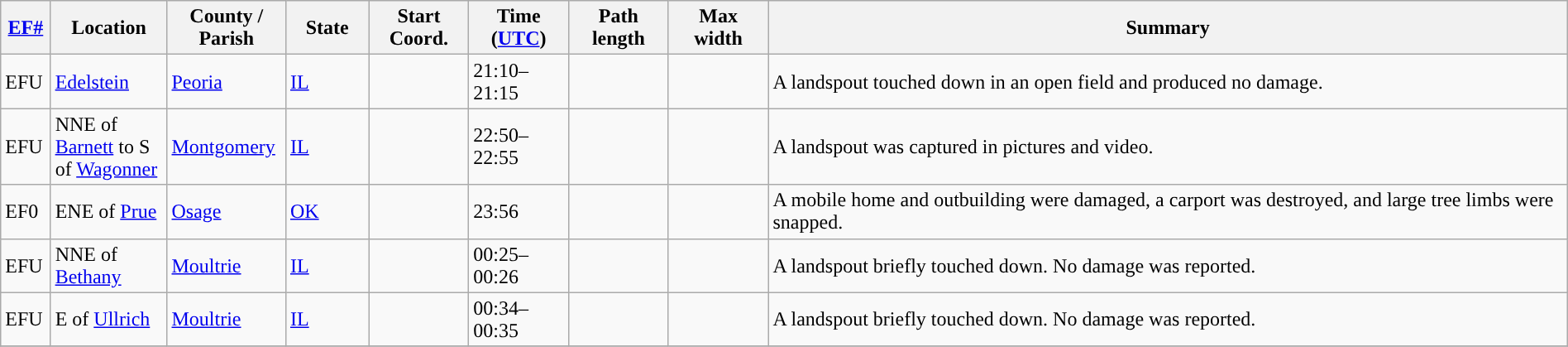<table class="wikitable sortable" style="width:100%;">
<tr>
<th scope="col"  style="width:3%; text-align:center;"><a href='#'>EF#</a></th>
<th scope="col"  style="width:7%; text-align:center;" class="unsortable">Location</th>
<th scope="col"  style="width:6%; text-align:center;" class="unsortable">County / Parish</th>
<th scope="col"  style="width:5%; text-align:center;">State</th>
<th scope="col"  style="width:6%; text-align:center;">Start Coord.</th>
<th scope="col"  style="width:6%; text-align:center;">Time (<a href='#'>UTC</a>)</th>
<th scope="col"  style="width:6%; text-align:center;">Path length</th>
<th scope="col"  style="width:6%; text-align:center;">Max width</th>
<th scope="col" class="unsortable" style="width:48%; text-align:center;">Summary</th>
</tr>
<tr>
<td>EFU</td>
<td><a href='#'>Edelstein</a></td>
<td><a href='#'>Peoria</a></td>
<td><a href='#'>IL</a></td>
<td></td>
<td>21:10–21:15</td>
<td></td>
<td></td>
<td>A landspout touched down in an open field and produced no damage.</td>
</tr>
<tr>
<td>EFU</td>
<td>NNE of <a href='#'>Barnett</a> to S of <a href='#'>Wagonner</a></td>
<td><a href='#'>Montgomery</a></td>
<td><a href='#'>IL</a></td>
<td></td>
<td>22:50–22:55</td>
<td></td>
<td></td>
<td>A landspout was captured in pictures and video.</td>
</tr>
<tr>
<td>EF0</td>
<td>ENE of <a href='#'>Prue</a></td>
<td><a href='#'>Osage</a></td>
<td><a href='#'>OK</a></td>
<td></td>
<td>23:56</td>
<td></td>
<td></td>
<td>A mobile home and outbuilding were damaged, a carport was destroyed, and large tree limbs were snapped.</td>
</tr>
<tr>
<td>EFU</td>
<td>NNE of <a href='#'>Bethany</a></td>
<td><a href='#'>Moultrie</a></td>
<td><a href='#'>IL</a></td>
<td></td>
<td>00:25–00:26</td>
<td></td>
<td></td>
<td>A landspout briefly touched down. No damage was reported.</td>
</tr>
<tr>
<td>EFU</td>
<td>E of <a href='#'>Ullrich</a></td>
<td><a href='#'>Moultrie</a></td>
<td><a href='#'>IL</a></td>
<td></td>
<td>00:34–00:35</td>
<td></td>
<td></td>
<td>A landspout briefly touched down. No damage was reported.</td>
</tr>
<tr>
</tr>
</table>
